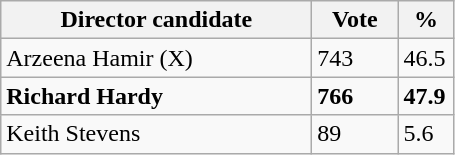<table class="wikitable">
<tr>
<th width="200px">Director candidate</th>
<th width="50px">Vote</th>
<th width="30px">%</th>
</tr>
<tr>
<td>Arzeena Hamir (X)</td>
<td>743</td>
<td>46.5</td>
</tr>
<tr>
<td><strong>Richard Hardy</strong> </td>
<td><strong>766</strong></td>
<td><strong>47.9</strong></td>
</tr>
<tr>
<td>Keith Stevens</td>
<td>89</td>
<td>5.6</td>
</tr>
</table>
